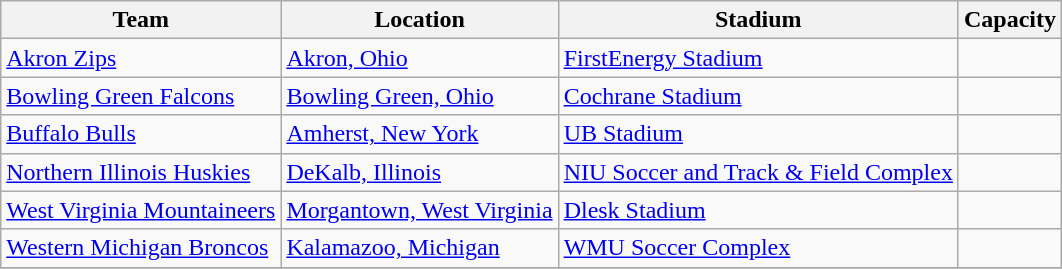<table class="wikitable sortable" style="text-align: left;">
<tr>
<th>Team</th>
<th>Location</th>
<th>Stadium</th>
<th>Capacity</th>
</tr>
<tr>
<td><a href='#'>Akron Zips</a></td>
<td><a href='#'>Akron, Ohio</a></td>
<td><a href='#'>FirstEnergy Stadium</a></td>
<td align="center"></td>
</tr>
<tr>
<td><a href='#'>Bowling Green Falcons</a></td>
<td><a href='#'>Bowling Green, Ohio</a></td>
<td><a href='#'>Cochrane Stadium</a></td>
<td align="center"></td>
</tr>
<tr>
<td><a href='#'>Buffalo Bulls</a></td>
<td><a href='#'>Amherst, New York</a></td>
<td><a href='#'>UB Stadium</a></td>
<td align="center"></td>
</tr>
<tr>
<td><a href='#'>Northern Illinois Huskies</a></td>
<td><a href='#'>DeKalb, Illinois</a></td>
<td><a href='#'>NIU Soccer and Track & Field Complex</a></td>
<td align="center"></td>
</tr>
<tr>
<td><a href='#'>West Virginia Mountaineers</a></td>
<td><a href='#'>Morgantown, West Virginia</a></td>
<td><a href='#'>Dlesk Stadium</a></td>
<td align="center"></td>
</tr>
<tr>
<td><a href='#'>Western Michigan Broncos</a></td>
<td><a href='#'>Kalamazoo, Michigan</a></td>
<td><a href='#'>WMU Soccer Complex</a></td>
<td align="center"></td>
</tr>
<tr>
</tr>
</table>
